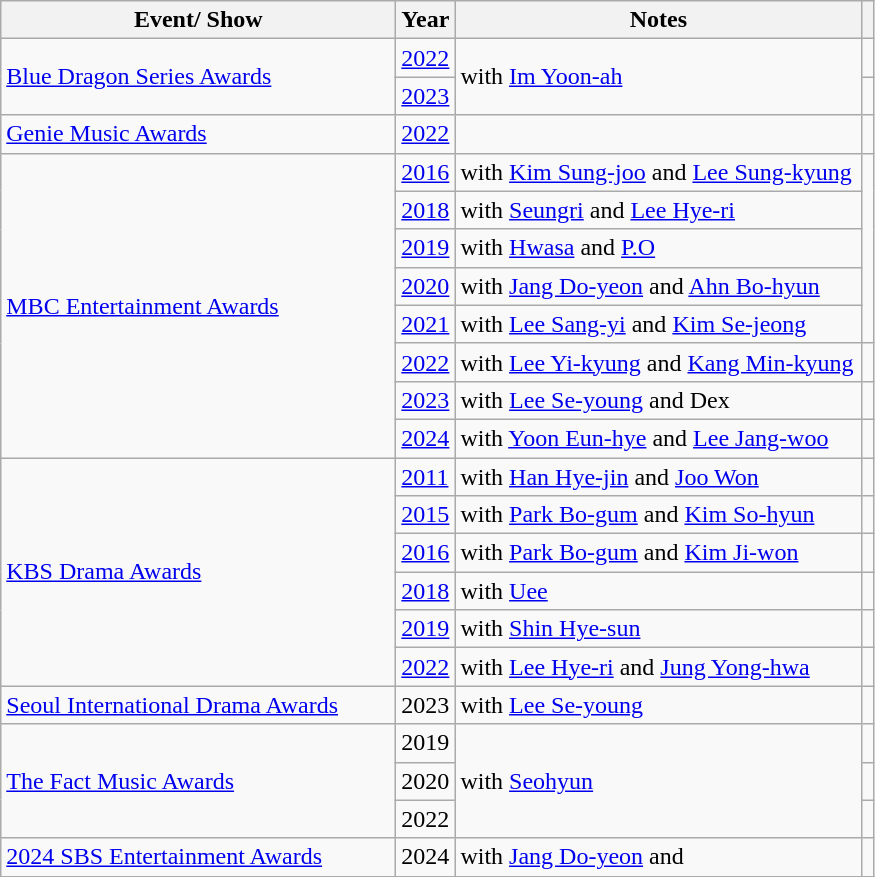<table class="wikitable sortable plainrowheaders">
<tr>
<th scope="col" style="width:16em;">Event/ Show</th>
<th scpoe="col">Year</th>
<th scope="col" style="width:16.5em;">Notes</th>
<th scope="col" class="unsortable"></th>
</tr>
<tr>
<td rowspan=2><a href='#'>Blue Dragon Series Awards</a></td>
<td><a href='#'>2022</a></td>
<td rowspan=2>with <a href='#'>Im Yoon-ah</a></td>
<td style="text-align:center"></td>
</tr>
<tr>
<td><a href='#'>2023</a></td>
<td style="text-align:center"></td>
</tr>
<tr>
<td><a href='#'>Genie Music Awards</a></td>
<td><a href='#'>2022</a></td>
<td></td>
<td style="text-align:center"></td>
</tr>
<tr>
<td rowspan=8><a href='#'>MBC Entertainment Awards</a></td>
<td><a href='#'>2016</a></td>
<td>with <a href='#'>Kim Sung-joo</a> and <a href='#'>Lee Sung-kyung</a></td>
<td style="text-align:center" rowspan=5></td>
</tr>
<tr>
<td><a href='#'>2018</a></td>
<td>with <a href='#'>Seungri</a> and <a href='#'>Lee Hye-ri</a></td>
</tr>
<tr>
<td><a href='#'>2019</a></td>
<td>with <a href='#'>Hwasa</a> and <a href='#'>P.O</a></td>
</tr>
<tr>
<td><a href='#'>2020</a></td>
<td>with <a href='#'>Jang Do-yeon</a> and <a href='#'>Ahn Bo-hyun</a></td>
</tr>
<tr>
<td><a href='#'>2021</a></td>
<td>with <a href='#'>Lee Sang-yi</a> and <a href='#'>Kim Se-jeong</a></td>
</tr>
<tr>
<td><a href='#'>2022</a></td>
<td>with <a href='#'>Lee Yi-kyung</a> and <a href='#'>Kang Min-kyung</a></td>
<td style="text-align:center"></td>
</tr>
<tr>
<td><a href='#'>2023</a></td>
<td>with <a href='#'>Lee Se-young</a> and Dex</td>
<td style="text-align:center"></td>
</tr>
<tr>
<td><a href='#'>2024</a></td>
<td>with <a href='#'>Yoon Eun-hye</a> and <a href='#'>Lee Jang-woo</a></td>
<td style="text-align:center"></td>
</tr>
<tr>
<td rowspan=6><a href='#'>KBS Drama Awards</a></td>
<td><a href='#'>2011</a></td>
<td>with <a href='#'>Han Hye-jin</a> and <a href='#'>Joo Won</a></td>
<td></td>
</tr>
<tr>
<td><a href='#'>2015</a></td>
<td>with <a href='#'>Park Bo-gum</a> and <a href='#'>Kim So-hyun</a></td>
<td style="text-align:center"></td>
</tr>
<tr>
<td><a href='#'>2016</a></td>
<td>with <a href='#'>Park Bo-gum</a> and <a href='#'>Kim Ji-won</a></td>
<td style="text-align:center"></td>
</tr>
<tr>
<td><a href='#'>2018</a></td>
<td>with <a href='#'>Uee</a></td>
<td></td>
</tr>
<tr>
<td><a href='#'>2019</a></td>
<td>with <a href='#'>Shin Hye-sun</a></td>
<td style="text-align:center"></td>
</tr>
<tr>
<td><a href='#'>2022</a></td>
<td>with <a href='#'>Lee Hye-ri</a> and <a href='#'>Jung Yong-hwa</a></td>
<td style="text-align:center"></td>
</tr>
<tr>
<td><a href='#'>Seoul International Drama Awards</a></td>
<td>2023</td>
<td>with <a href='#'>Lee Se-young</a></td>
<td style="text-align:center"></td>
</tr>
<tr>
<td rowspan=3><a href='#'>The Fact Music Awards</a></td>
<td>2019</td>
<td rowspan=3>with <a href='#'>Seohyun</a></td>
<td></td>
</tr>
<tr>
<td>2020</td>
<td></td>
</tr>
<tr>
<td>2022</td>
<td style="text-align:center"></td>
</tr>
<tr>
<td><a href='#'>2024 SBS Entertainment Awards</a></td>
<td>2024</td>
<td>with <a href='#'>Jang Do-yeon</a> and </td>
<td style="text-align:center"></td>
</tr>
<tr>
</tr>
</table>
